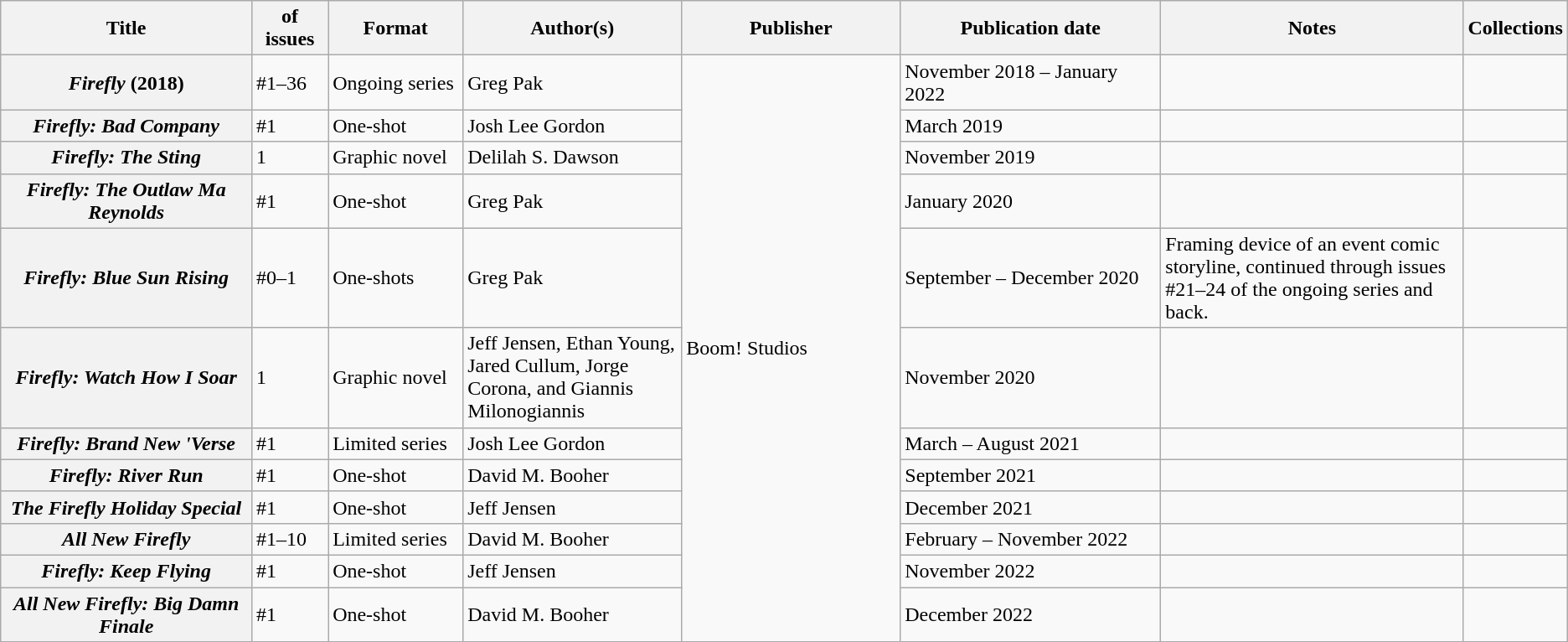<table class="wikitable">
<tr>
<th>Title</th>
<th style="width:40pt"> of issues</th>
<th style="width:75pt">Format</th>
<th style="width:125pt">Author(s)</th>
<th style="width:125pt">Publisher</th>
<th style="width:150pt">Publication date</th>
<th style="width:175pt">Notes</th>
<th>Collections</th>
</tr>
<tr>
<th><em>Firefly</em> (2018)</th>
<td>#1–36</td>
<td>Ongoing series</td>
<td>Greg Pak</td>
<td rowspan="12">Boom! Studios</td>
<td>November 2018 – January 2022</td>
<td></td>
<td></td>
</tr>
<tr>
<th><em>Firefly: Bad Company</em></th>
<td>#1</td>
<td>One-shot</td>
<td>Josh Lee Gordon</td>
<td>March 2019</td>
<td></td>
<td></td>
</tr>
<tr>
<th><em>Firefly: The Sting</em></th>
<td>1</td>
<td>Graphic novel</td>
<td>Delilah S. Dawson</td>
<td>November 2019</td>
<td></td>
<td></td>
</tr>
<tr>
<th><em>Firefly: The Outlaw Ma Reynolds</em></th>
<td>#1</td>
<td>One-shot</td>
<td>Greg Pak</td>
<td>January 2020</td>
<td></td>
<td></td>
</tr>
<tr>
<th><em>Firefly: Blue Sun Rising</em></th>
<td>#0–1</td>
<td>One-shots</td>
<td>Greg Pak</td>
<td>September – December 2020</td>
<td>Framing device of an event comic storyline, continued through issues #21–24 of the ongoing series and back.</td>
<td></td>
</tr>
<tr>
<th><em>Firefly: Watch How I Soar</em></th>
<td>1</td>
<td>Graphic novel</td>
<td>Jeff Jensen, Ethan Young, Jared Cullum, Jorge Corona, and Giannis Milonogiannis</td>
<td>November 2020</td>
<td></td>
<td></td>
</tr>
<tr>
<th><em>Firefly: Brand New 'Verse</em></th>
<td>#1</td>
<td>Limited series</td>
<td>Josh Lee Gordon</td>
<td>March – August 2021</td>
<td></td>
<td></td>
</tr>
<tr>
<th><em>Firefly: River Run</em></th>
<td>#1</td>
<td>One-shot</td>
<td>David M. Booher</td>
<td>September 2021</td>
<td></td>
<td></td>
</tr>
<tr>
<th><em>The Firefly Holiday Special</em></th>
<td>#1</td>
<td>One-shot</td>
<td>Jeff Jensen</td>
<td>December 2021</td>
<td></td>
<td></td>
</tr>
<tr>
<th><em>All New Firefly</em></th>
<td>#1–10</td>
<td>Limited series</td>
<td>David M. Booher</td>
<td>February – November 2022</td>
<td></td>
<td></td>
</tr>
<tr>
<th><em>Firefly: Keep Flying</em></th>
<td>#1</td>
<td>One-shot</td>
<td>Jeff Jensen</td>
<td>November 2022</td>
<td></td>
<td></td>
</tr>
<tr>
<th><em>All New Firefly: Big Damn Finale</em></th>
<td>#1</td>
<td>One-shot</td>
<td>David M. Booher</td>
<td>December 2022</td>
<td></td>
<td></td>
</tr>
</table>
